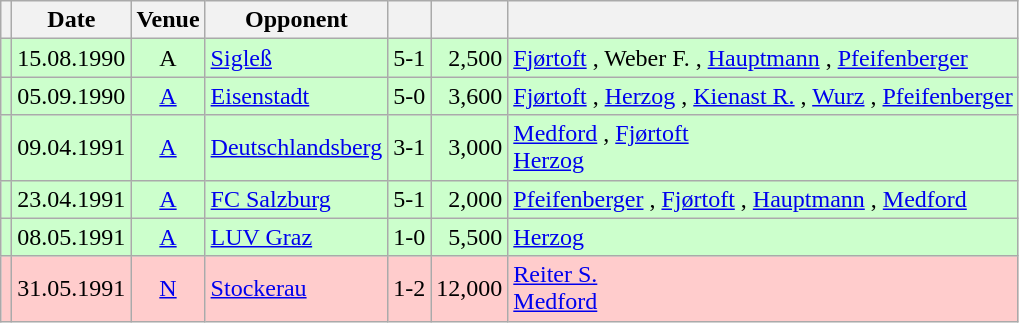<table class="wikitable" Style="text-align: center">
<tr>
<th></th>
<th>Date</th>
<th>Venue</th>
<th>Opponent</th>
<th></th>
<th></th>
<th></th>
</tr>
<tr style="background:#cfc">
<td></td>
<td>15.08.1990</td>
<td>A</td>
<td align="left"><a href='#'>Sigleß</a></td>
<td>5-1</td>
<td align="right">2,500</td>
<td align="left"><a href='#'>Fjørtoft</a> , Weber F.  , <a href='#'>Hauptmann</a> , <a href='#'>Pfeifenberger</a> </td>
</tr>
<tr style="background:#cfc">
<td></td>
<td>05.09.1990</td>
<td><a href='#'>A</a></td>
<td align="left"><a href='#'>Eisenstadt</a></td>
<td>5-0</td>
<td align="right">3,600</td>
<td align="left"><a href='#'>Fjørtoft</a> , <a href='#'>Herzog</a> , <a href='#'>Kienast R.</a> , <a href='#'>Wurz</a> , <a href='#'>Pfeifenberger</a> </td>
</tr>
<tr style="background:#cfc">
<td></td>
<td>09.04.1991</td>
<td><a href='#'>A</a></td>
<td align="left"><a href='#'>Deutschlandsberg</a></td>
<td>3-1</td>
<td align="right">3,000</td>
<td align="left"><a href='#'>Medford</a>  , <a href='#'>Fjørtoft</a>  <br> <a href='#'>Herzog</a> </td>
</tr>
<tr style="background:#cfc">
<td></td>
<td>23.04.1991</td>
<td><a href='#'>A</a></td>
<td align="left"><a href='#'>FC Salzburg</a></td>
<td>5-1</td>
<td align="right">2,000</td>
<td align="left"><a href='#'>Pfeifenberger</a>  , <a href='#'>Fjørtoft</a> , <a href='#'>Hauptmann</a> , <a href='#'>Medford</a> </td>
</tr>
<tr style="background:#cfc">
<td></td>
<td>08.05.1991</td>
<td><a href='#'>A</a></td>
<td align="left"><a href='#'>LUV Graz</a></td>
<td>1-0</td>
<td align="right">5,500</td>
<td align="left"><a href='#'>Herzog</a> </td>
</tr>
<tr style="background:#fcc">
<td></td>
<td>31.05.1991</td>
<td><a href='#'>N</a></td>
<td align="left"><a href='#'>Stockerau</a></td>
<td>1-2</td>
<td align="right">12,000</td>
<td align="left"><a href='#'>Reiter S.</a>  <br> <a href='#'>Medford</a> </td>
</tr>
</table>
